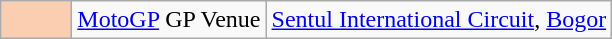<table class="wikitable">
<tr>
<td width=40px align=center style="background-color:#FBCEB1"></td>
<td><a href='#'>MotoGP</a> GP Venue</td>
<td><a href='#'>Sentul International Circuit</a>, <a href='#'>Bogor</a></td>
</tr>
</table>
